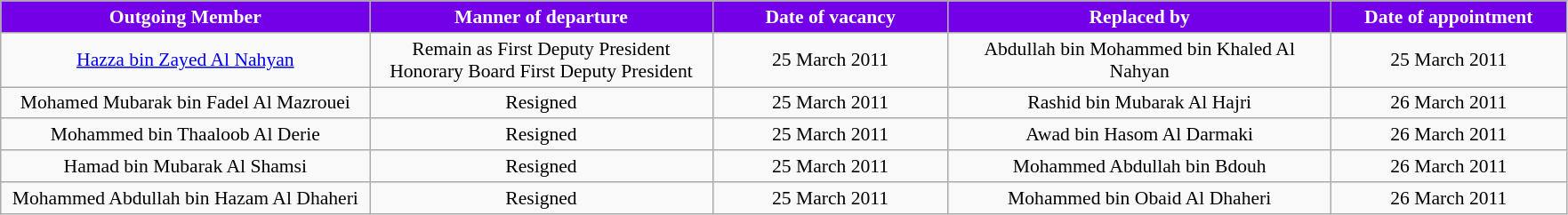<table class="wikitable" style="text-align:center; font-size:90%; ">
<tr>
<th style="background:#7300E6; color:#FFFFFF; width:270px;">Outgoing Member</th>
<th style="background:#7300E6; color:#FFFFFF; width:250px;">Manner of departure</th>
<th style="background:#7300E6; color:#FFFFFF; width:170px;">Date of vacancy</th>
<th style="background:#7300E6; color:#FFFFFF; width:280px;">Replaced by</th>
<th style="background:#7300E6; color:#FFFFFF; width:170px;">Date of appointment</th>
</tr>
<tr>
<td><a href='#'>Hazza bin Zayed Al Nahyan</a></td>
<td>Remain as First Deputy President <br>Honorary Board First Deputy President</td>
<td>25 March 2011</td>
<td>Abdullah bin Mohammed bin Khaled Al Nahyan</td>
<td>25 March 2011</td>
</tr>
<tr>
<td>Mohamed Mubarak bin Fadel Al Mazrouei</td>
<td>Resigned</td>
<td>25 March 2011</td>
<td>Rashid bin Mubarak Al Hajri</td>
<td>26 March 2011</td>
</tr>
<tr>
<td>Mohammed bin Thaaloob Al Derie</td>
<td>Resigned</td>
<td>25 March 2011</td>
<td>Awad bin Hasom Al Darmaki</td>
<td>26 March 2011</td>
</tr>
<tr>
<td>Hamad bin Mubarak Al Shamsi</td>
<td>Resigned</td>
<td>25 March 2011</td>
<td>Mohammed Abdullah bin Bdouh</td>
<td>26 March 2011</td>
</tr>
<tr>
<td>Mohammed Abdullah bin Hazam Al Dhaheri</td>
<td>Resigned</td>
<td>25 March 2011</td>
<td>Mohammed bin Obaid Al Dhaheri</td>
<td>26 March 2011</td>
</tr>
</table>
